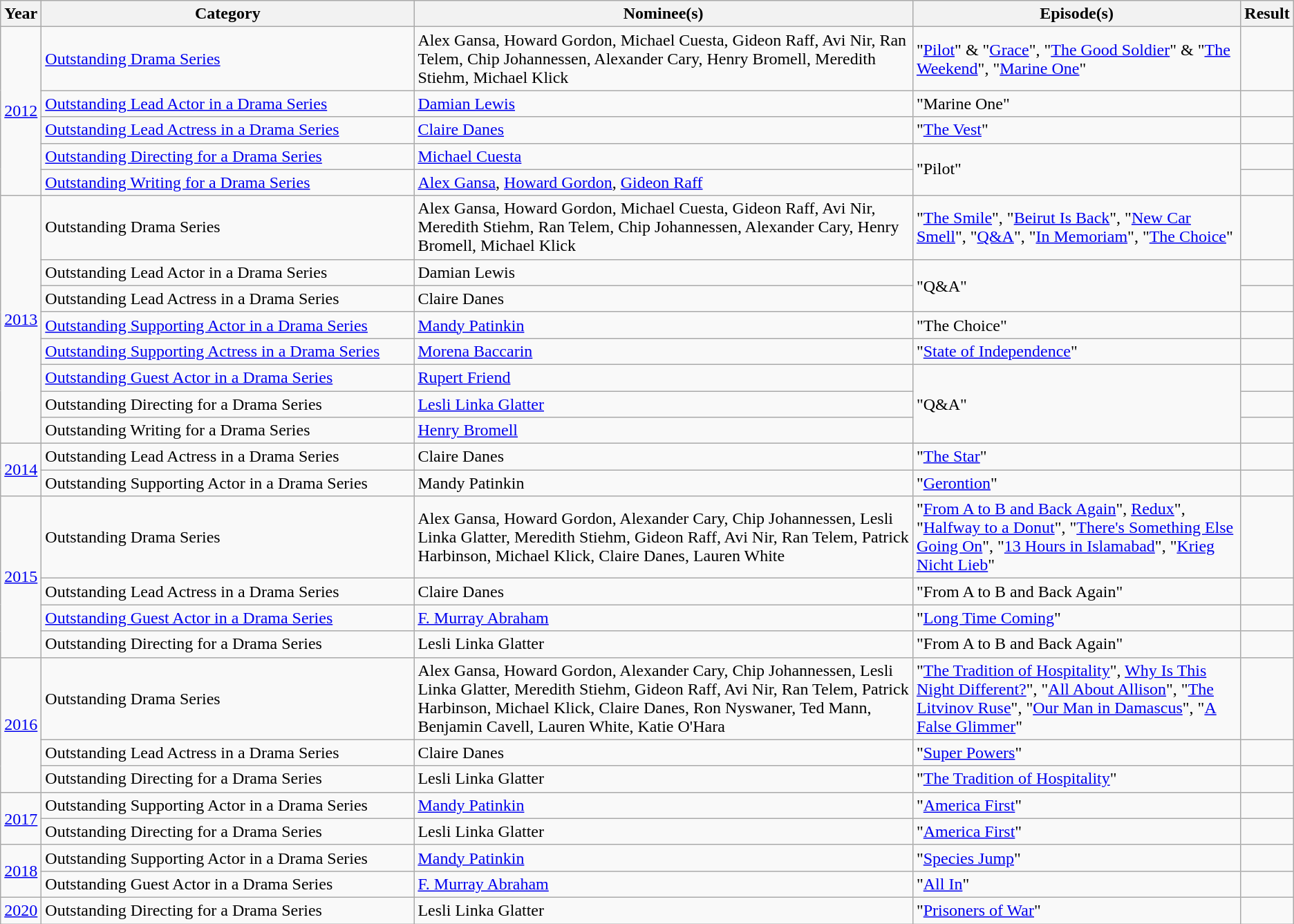<table class="wikitable">
<tr>
<th>Year</th>
<th style="width:22em;">Category</th>
<th>Nominee(s)</th>
<th>Episode(s)</th>
<th>Result</th>
</tr>
<tr>
<td rowspan="5"><a href='#'>2012</a></td>
<td><a href='#'>Outstanding Drama Series</a></td>
<td>Alex Gansa, Howard Gordon, Michael Cuesta, Gideon Raff, Avi Nir, Ran Telem, Chip Johannessen, Alexander Cary, Henry Bromell, Meredith Stiehm, Michael Klick</td>
<td>"<a href='#'>Pilot</a>" & "<a href='#'>Grace</a>", "<a href='#'>The Good Soldier</a>" & "<a href='#'>The Weekend</a>", "<a href='#'>Marine One</a>"</td>
<td></td>
</tr>
<tr>
<td><a href='#'>Outstanding Lead Actor in a Drama Series</a></td>
<td><a href='#'>Damian Lewis</a></td>
<td>"Marine One"</td>
<td></td>
</tr>
<tr>
<td><a href='#'>Outstanding Lead Actress in a Drama Series</a></td>
<td><a href='#'>Claire Danes</a></td>
<td>"<a href='#'>The Vest</a>"</td>
<td></td>
</tr>
<tr>
<td><a href='#'>Outstanding Directing for a Drama Series</a></td>
<td><a href='#'>Michael Cuesta</a></td>
<td rowspan=2>"Pilot"</td>
<td></td>
</tr>
<tr>
<td><a href='#'>Outstanding Writing for a Drama Series</a></td>
<td><a href='#'>Alex Gansa</a>, <a href='#'>Howard Gordon</a>, <a href='#'>Gideon Raff</a></td>
<td></td>
</tr>
<tr>
<td rowspan="8"><a href='#'>2013</a></td>
<td>Outstanding Drama Series</td>
<td>Alex Gansa, Howard Gordon, Michael Cuesta, Gideon Raff, Avi Nir, Meredith Stiehm, Ran Telem, Chip Johannessen, Alexander Cary, Henry Bromell, Michael Klick</td>
<td>"<a href='#'>The Smile</a>", "<a href='#'>Beirut Is Back</a>", "<a href='#'>New Car Smell</a>", "<a href='#'>Q&A</a>", "<a href='#'>In Memoriam</a>", "<a href='#'>The Choice</a>"</td>
<td></td>
</tr>
<tr>
<td>Outstanding Lead Actor in a Drama Series</td>
<td>Damian Lewis</td>
<td rowspan=2>"Q&A"</td>
<td></td>
</tr>
<tr>
<td>Outstanding Lead Actress in a Drama Series</td>
<td>Claire Danes</td>
<td></td>
</tr>
<tr>
<td><a href='#'>Outstanding Supporting Actor in a Drama Series</a></td>
<td><a href='#'>Mandy Patinkin</a></td>
<td>"The Choice"</td>
<td></td>
</tr>
<tr>
<td><a href='#'>Outstanding Supporting Actress in a Drama Series</a></td>
<td><a href='#'>Morena Baccarin</a></td>
<td>"<a href='#'>State of Independence</a>"</td>
<td></td>
</tr>
<tr>
<td><a href='#'>Outstanding Guest Actor in a Drama Series</a></td>
<td><a href='#'>Rupert Friend</a></td>
<td rowspan=3>"Q&A"</td>
<td></td>
</tr>
<tr>
<td>Outstanding Directing for a Drama Series</td>
<td><a href='#'>Lesli Linka Glatter</a></td>
<td></td>
</tr>
<tr>
<td>Outstanding Writing for a Drama Series</td>
<td><a href='#'>Henry Bromell</a></td>
<td></td>
</tr>
<tr>
<td rowspan="2"><a href='#'>2014</a></td>
<td>Outstanding Lead Actress in a Drama Series</td>
<td>Claire Danes</td>
<td>"<a href='#'>The Star</a>"</td>
<td></td>
</tr>
<tr>
<td>Outstanding Supporting Actor in a Drama Series</td>
<td>Mandy Patinkin</td>
<td>"<a href='#'>Gerontion</a>"</td>
<td></td>
</tr>
<tr>
<td rowspan="4"><a href='#'>2015</a></td>
<td>Outstanding Drama Series</td>
<td>Alex Gansa, Howard Gordon, Alexander Cary, Chip Johannessen, Lesli Linka Glatter, Meredith Stiehm, Gideon Raff, Avi Nir, Ran Telem, Patrick Harbinson, Michael Klick, Claire Danes, Lauren White</td>
<td>"<a href='#'>From A to B and Back Again</a>", <a href='#'>Redux</a>", "<a href='#'>Halfway to a Donut</a>", "<a href='#'>There's Something Else Going On</a>", "<a href='#'>13 Hours in Islamabad</a>", "<a href='#'>Krieg Nicht Lieb</a>"</td>
<td></td>
</tr>
<tr>
<td>Outstanding Lead Actress in a Drama Series</td>
<td>Claire Danes</td>
<td>"From A to B and Back Again"</td>
<td></td>
</tr>
<tr>
<td><a href='#'>Outstanding Guest Actor in a Drama Series</a></td>
<td><a href='#'>F. Murray Abraham</a></td>
<td>"<a href='#'>Long Time Coming</a>"</td>
<td></td>
</tr>
<tr>
<td>Outstanding Directing for a Drama Series</td>
<td>Lesli Linka Glatter</td>
<td>"From A to B and Back Again"</td>
<td></td>
</tr>
<tr>
<td rowspan="3"><a href='#'>2016</a></td>
<td>Outstanding Drama Series</td>
<td>Alex Gansa, Howard Gordon, Alexander Cary, Chip Johannessen, Lesli Linka Glatter, Meredith Stiehm, Gideon Raff, Avi Nir, Ran Telem, Patrick Harbinson, Michael Klick, Claire Danes, Ron Nyswaner, Ted Mann, Benjamin Cavell, Lauren White, Katie O'Hara</td>
<td>"<a href='#'>The Tradition of Hospitality</a>", <a href='#'>Why Is This Night Different?</a>", "<a href='#'>All About Allison</a>", "<a href='#'>The Litvinov Ruse</a>", "<a href='#'>Our Man in Damascus</a>", "<a href='#'>A False Glimmer</a>"</td>
<td></td>
</tr>
<tr>
<td>Outstanding Lead Actress in a Drama Series</td>
<td>Claire Danes</td>
<td>"<a href='#'>Super Powers</a>"</td>
<td></td>
</tr>
<tr>
<td>Outstanding Directing for a Drama Series</td>
<td>Lesli Linka Glatter</td>
<td>"<a href='#'>The Tradition of Hospitality</a>"</td>
<td></td>
</tr>
<tr>
<td rowspan=2><a href='#'>2017</a></td>
<td>Outstanding Supporting Actor in a Drama Series</td>
<td><a href='#'>Mandy Patinkin</a></td>
<td>"<a href='#'>America First</a>"</td>
<td></td>
</tr>
<tr>
<td>Outstanding Directing for a Drama Series</td>
<td>Lesli Linka Glatter</td>
<td>"<a href='#'>America First</a>"</td>
<td></td>
</tr>
<tr>
<td rowspan=2><a href='#'>2018</a></td>
<td>Outstanding Supporting Actor in a Drama Series</td>
<td><a href='#'>Mandy Patinkin</a></td>
<td>"<a href='#'>Species Jump</a>"</td>
<td></td>
</tr>
<tr>
<td>Outstanding Guest Actor in a Drama Series</td>
<td><a href='#'>F. Murray Abraham</a></td>
<td>"<a href='#'>All In</a>"</td>
<td></td>
</tr>
<tr>
<td><a href='#'>2020</a></td>
<td>Outstanding Directing for a Drama Series</td>
<td>Lesli Linka Glatter</td>
<td>"<a href='#'>Prisoners of War</a>"</td>
<td></td>
</tr>
</table>
